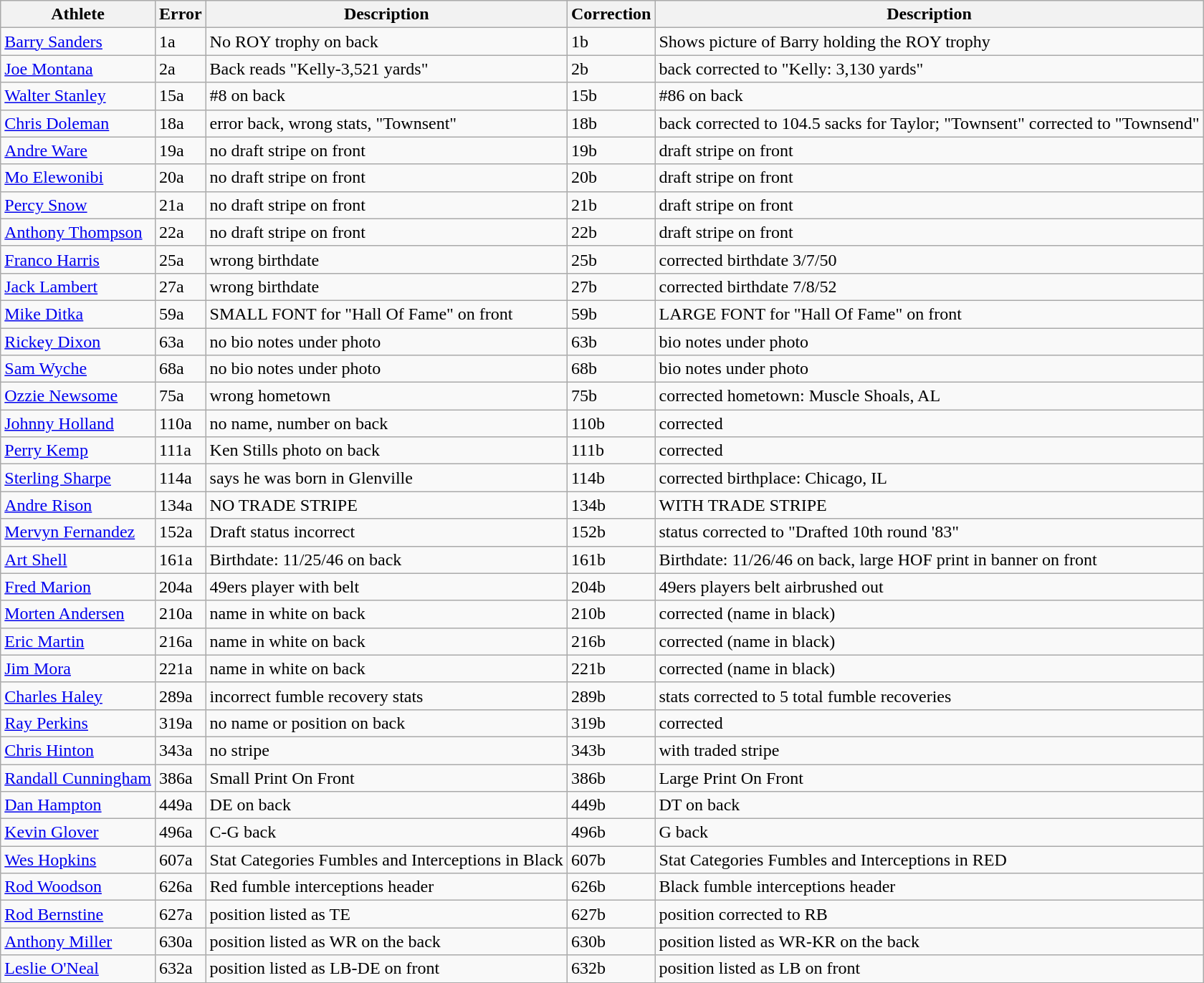<table class="wikitable sortable" style="width:;">
<tr>
<th>Athlete</th>
<th>Error</th>
<th>Description</th>
<th>Correction</th>
<th>Description</th>
</tr>
<tr>
<td><a href='#'>Barry Sanders</a></td>
<td>1a</td>
<td>No ROY trophy on back</td>
<td>1b</td>
<td>Shows picture of Barry holding the ROY trophy</td>
</tr>
<tr>
<td><a href='#'>Joe Montana</a></td>
<td>2a</td>
<td>Back reads "Kelly-3,521 yards"</td>
<td>2b</td>
<td>back corrected to "Kelly: 3,130 yards"</td>
</tr>
<tr>
<td><a href='#'>Walter Stanley</a></td>
<td>15a</td>
<td>#8 on back</td>
<td>15b</td>
<td>#86 on back</td>
</tr>
<tr>
<td><a href='#'>Chris Doleman</a></td>
<td>18a</td>
<td>error back, wrong stats, "Townsent"</td>
<td>18b</td>
<td>back corrected to 104.5 sacks for Taylor; "Townsent" corrected to "Townsend"</td>
</tr>
<tr>
<td><a href='#'>Andre Ware</a></td>
<td>19a</td>
<td>no draft stripe on front</td>
<td>19b</td>
<td>draft stripe on front</td>
</tr>
<tr>
<td><a href='#'>Mo Elewonibi</a></td>
<td>20a</td>
<td>no draft stripe on front</td>
<td>20b</td>
<td>draft stripe on front</td>
</tr>
<tr>
<td><a href='#'>Percy Snow</a></td>
<td>21a</td>
<td>no draft stripe on front</td>
<td>21b</td>
<td>draft stripe on front</td>
</tr>
<tr>
<td><a href='#'>Anthony Thompson</a></td>
<td>22a</td>
<td>no draft stripe on front</td>
<td>22b</td>
<td>draft stripe on front</td>
</tr>
<tr>
<td><a href='#'>Franco Harris</a></td>
<td>25a</td>
<td>wrong birthdate</td>
<td>25b</td>
<td>corrected birthdate 3/7/50</td>
</tr>
<tr>
<td><a href='#'>Jack Lambert</a></td>
<td>27a</td>
<td>wrong birthdate</td>
<td>27b</td>
<td>corrected birthdate 7/8/52</td>
</tr>
<tr>
<td><a href='#'>Mike Ditka</a></td>
<td>59a</td>
<td>SMALL FONT for "Hall Of Fame" on front</td>
<td>59b</td>
<td>LARGE FONT for "Hall Of Fame" on front</td>
</tr>
<tr>
<td><a href='#'>Rickey Dixon</a></td>
<td>63a</td>
<td>no bio notes under photo</td>
<td>63b</td>
<td>bio notes under photo</td>
</tr>
<tr>
<td><a href='#'>Sam Wyche</a></td>
<td>68a</td>
<td>no bio notes under photo</td>
<td>68b</td>
<td>bio notes under photo</td>
</tr>
<tr>
<td><a href='#'>Ozzie Newsome</a></td>
<td>75a</td>
<td>wrong hometown</td>
<td>75b</td>
<td>corrected hometown: Muscle Shoals, AL</td>
</tr>
<tr>
<td><a href='#'>Johnny Holland</a></td>
<td>110a</td>
<td>no name, number on back</td>
<td>110b</td>
<td>corrected</td>
</tr>
<tr>
<td><a href='#'>Perry Kemp</a></td>
<td>111a</td>
<td>Ken Stills photo on back</td>
<td>111b</td>
<td>corrected</td>
</tr>
<tr>
<td><a href='#'>Sterling Sharpe</a></td>
<td>114a</td>
<td>says he was born in Glenville</td>
<td>114b</td>
<td>corrected birthplace: Chicago, IL</td>
</tr>
<tr>
<td><a href='#'>Andre Rison</a></td>
<td>134a</td>
<td>NO TRADE STRIPE</td>
<td>134b</td>
<td>WITH TRADE STRIPE</td>
</tr>
<tr>
<td><a href='#'>Mervyn Fernandez</a></td>
<td>152a</td>
<td>Draft status incorrect</td>
<td>152b</td>
<td>status corrected to "Drafted 10th round '83"</td>
</tr>
<tr>
<td><a href='#'>Art Shell</a></td>
<td>161a</td>
<td>Birthdate: 11/25/46 on back</td>
<td>161b</td>
<td>Birthdate: 11/26/46 on back, large HOF print in banner on front</td>
</tr>
<tr>
<td><a href='#'>Fred Marion</a></td>
<td>204a</td>
<td>49ers player with belt</td>
<td>204b</td>
<td>49ers players belt airbrushed out</td>
</tr>
<tr>
<td><a href='#'>Morten Andersen</a></td>
<td>210a</td>
<td>name in white on back</td>
<td>210b</td>
<td>corrected (name in black)</td>
</tr>
<tr>
<td><a href='#'>Eric Martin</a></td>
<td>216a</td>
<td>name in white on back</td>
<td>216b</td>
<td>corrected (name in black)</td>
</tr>
<tr>
<td><a href='#'>Jim Mora</a></td>
<td>221a</td>
<td>name in white on back</td>
<td>221b</td>
<td>corrected (name in black)</td>
</tr>
<tr>
<td><a href='#'>Charles Haley</a></td>
<td>289a</td>
<td>incorrect fumble recovery stats</td>
<td>289b</td>
<td>stats corrected to 5 total fumble recoveries</td>
</tr>
<tr>
<td><a href='#'>Ray Perkins</a></td>
<td>319a</td>
<td>no name or position on back</td>
<td>319b</td>
<td>corrected</td>
</tr>
<tr>
<td><a href='#'>Chris Hinton</a></td>
<td>343a</td>
<td>no stripe</td>
<td>343b</td>
<td>with traded stripe</td>
</tr>
<tr>
<td><a href='#'>Randall Cunningham</a></td>
<td>386a</td>
<td>Small Print On Front</td>
<td>386b</td>
<td>Large Print On Front</td>
</tr>
<tr>
<td><a href='#'>Dan Hampton</a></td>
<td>449a</td>
<td>DE on back</td>
<td>449b</td>
<td>DT on back</td>
</tr>
<tr>
<td><a href='#'>Kevin Glover</a></td>
<td>496a</td>
<td>C-G back</td>
<td>496b</td>
<td>G back</td>
</tr>
<tr>
<td><a href='#'>Wes Hopkins</a></td>
<td>607a</td>
<td>Stat Categories Fumbles and Interceptions in Black</td>
<td>607b</td>
<td>Stat Categories Fumbles and Interceptions in RED</td>
</tr>
<tr>
<td><a href='#'>Rod Woodson</a></td>
<td>626a</td>
<td>Red fumble interceptions header</td>
<td>626b</td>
<td>Black fumble interceptions header</td>
</tr>
<tr>
<td><a href='#'>Rod Bernstine</a></td>
<td>627a</td>
<td>position listed as TE</td>
<td>627b</td>
<td>position corrected to RB</td>
</tr>
<tr>
<td><a href='#'>Anthony Miller</a></td>
<td>630a</td>
<td>position listed as WR on the back</td>
<td>630b</td>
<td>position listed as WR-KR on the back</td>
</tr>
<tr>
<td><a href='#'>Leslie O'Neal</a></td>
<td>632a</td>
<td>position listed as LB-DE on front</td>
<td>632b</td>
<td>position listed as LB on front</td>
</tr>
</table>
